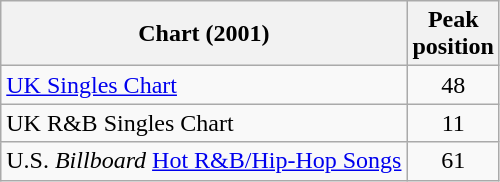<table class="wikitable">
<tr>
<th align="center">Chart (2001)</th>
<th align="center">Peak<br>position</th>
</tr>
<tr>
<td align="left"><a href='#'>UK Singles Chart</a></td>
<td align="center">48</td>
</tr>
<tr>
<td align="left">UK R&B Singles Chart</td>
<td align="center">11</td>
</tr>
<tr>
<td align="left">U.S. <em>Billboard</em> <a href='#'>Hot R&B/Hip-Hop Songs</a></td>
<td align="center">61</td>
</tr>
</table>
